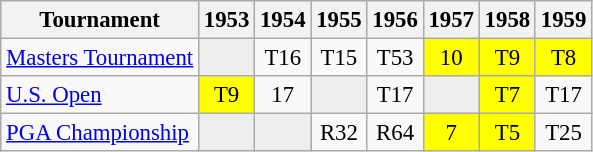<table class="wikitable" style="font-size:95%;text-align:center;">
<tr>
<th>Tournament</th>
<th>1953</th>
<th>1954</th>
<th>1955</th>
<th>1956</th>
<th>1957</th>
<th>1958</th>
<th>1959</th>
</tr>
<tr>
<td align=left><a href='#'>Masters Tournament</a></td>
<td style="background:#eeeeee;"></td>
<td>T16</td>
<td>T15</td>
<td>T53</td>
<td style="background:yellow;">10</td>
<td style="background:yellow;">T9</td>
<td style="background:yellow;">T8</td>
</tr>
<tr>
<td align=left><a href='#'>U.S. Open</a></td>
<td style="background:yellow;">T9</td>
<td>17</td>
<td style="background:#eeeeee;"></td>
<td>T17</td>
<td style="background:#eeeeee;"></td>
<td style="background:yellow;">T7</td>
<td>T17</td>
</tr>
<tr>
<td align=left><a href='#'>PGA Championship</a></td>
<td style="background:#eeeeee;"></td>
<td style="background:#eeeeee;"></td>
<td>R32</td>
<td>R64</td>
<td style="background:yellow;">7</td>
<td style="background:yellow;">T5</td>
<td>T25</td>
</tr>
</table>
